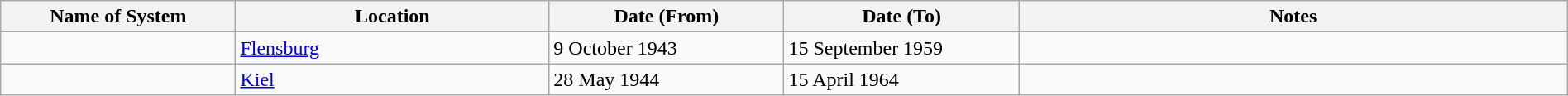<table class="wikitable" style="width:100%;">
<tr>
<th style="width:15%;">Name of System</th>
<th style="width:20%;">Location</th>
<th style="width:15%;">Date (From)</th>
<th style="width:15%;">Date (To)</th>
<th style="width:35%;">Notes</th>
</tr>
<tr>
<td> </td>
<td><a href='#'>Flensburg</a></td>
<td>9 October 1943</td>
<td>15 September 1959</td>
<td> </td>
</tr>
<tr>
<td> </td>
<td><a href='#'>Kiel</a></td>
<td>28 May 1944</td>
<td>15 April 1964</td>
<td> </td>
</tr>
</table>
